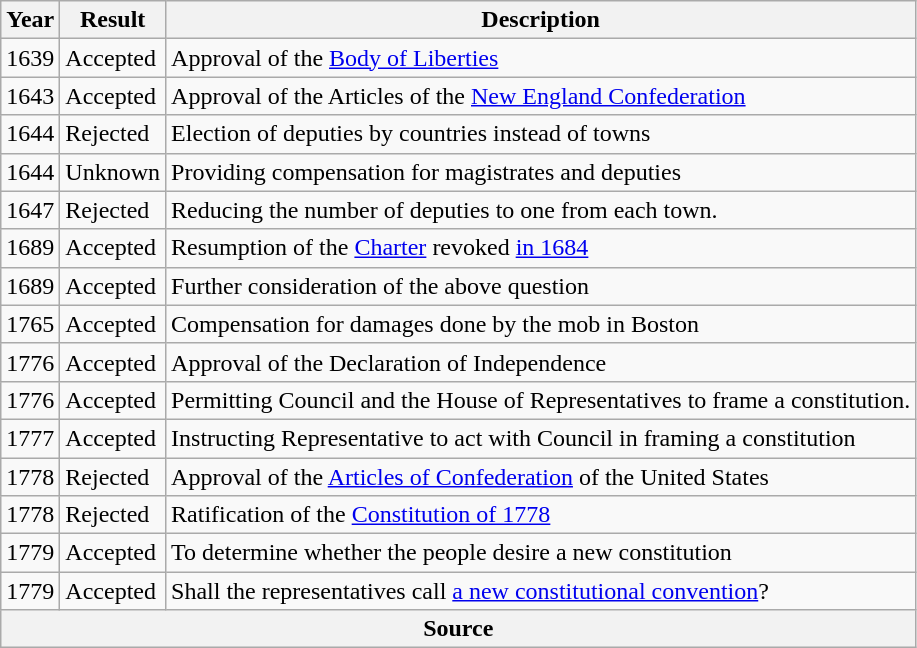<table class="wikitable sortable">
<tr>
<th>Year</th>
<th>Result</th>
<th>Description</th>
</tr>
<tr>
<td>1639</td>
<td>Accepted</td>
<td>Approval of the <a href='#'>Body of Liberties</a></td>
</tr>
<tr>
<td>1643</td>
<td>Accepted</td>
<td>Approval of the Articles of the <a href='#'>New England Confederation</a></td>
</tr>
<tr>
<td>1644</td>
<td>Rejected</td>
<td>Election of deputies by countries instead of towns</td>
</tr>
<tr>
<td>1644</td>
<td>Unknown</td>
<td>Providing compensation for magistrates and deputies</td>
</tr>
<tr>
<td>1647</td>
<td>Rejected</td>
<td>Reducing the number of deputies to one from each town.</td>
</tr>
<tr>
<td>1689</td>
<td>Accepted</td>
<td>Resumption of the <a href='#'>Charter</a> revoked <a href='#'>in 1684</a></td>
</tr>
<tr>
<td>1689</td>
<td>Accepted</td>
<td>Further consideration of the above question</td>
</tr>
<tr>
<td>1765</td>
<td>Accepted</td>
<td>Compensation for damages done by the mob in Boston</td>
</tr>
<tr>
<td>1776</td>
<td>Accepted</td>
<td>Approval of the Declaration of Independence</td>
</tr>
<tr>
<td>1776</td>
<td>Accepted</td>
<td>Permitting Council and the House of Representatives to frame a constitution.</td>
</tr>
<tr>
<td>1777</td>
<td>Accepted</td>
<td>Instructing Representative to act with Council in framing a constitution</td>
</tr>
<tr>
<td>1778</td>
<td>Rejected</td>
<td>Approval of the <a href='#'>Articles of Confederation</a> of the United States</td>
</tr>
<tr>
<td>1778</td>
<td>Rejected</td>
<td>Ratification of the <a href='#'>Constitution of 1778</a></td>
</tr>
<tr>
<td>1779</td>
<td>Accepted</td>
<td>To determine whether the people desire a new constitution</td>
</tr>
<tr>
<td>1779</td>
<td>Accepted</td>
<td>Shall the representatives call <a href='#'>a new constitutional convention</a>?</td>
</tr>
<tr>
<th colspan="3">Source </th>
</tr>
</table>
